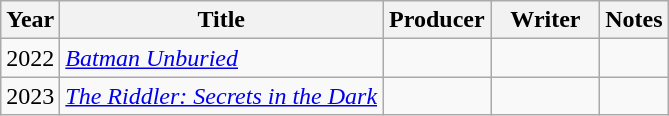<table class="wikitable">
<tr>
<th>Year</th>
<th>Title</th>
<th width=65>Producer</th>
<th width=65>Writer</th>
<th>Notes</th>
</tr>
<tr>
<td>2022</td>
<td><em><a href='#'>Batman Unburied</a></em></td>
<td></td>
<td></td>
<td></td>
</tr>
<tr>
<td>2023</td>
<td><em><a href='#'>The Riddler: Secrets in the Dark</a></em></td>
<td></td>
<td></td>
<td></td>
</tr>
</table>
